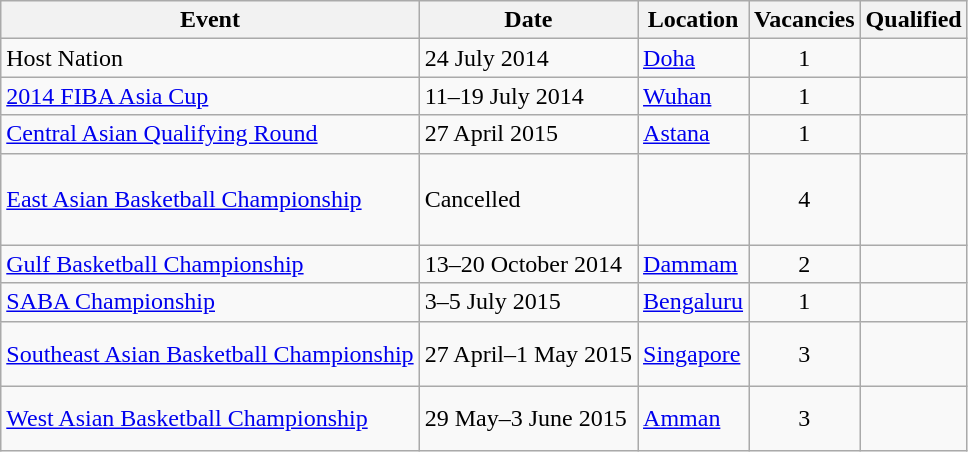<table class="wikitable">
<tr>
<th>Event</th>
<th>Date</th>
<th>Location</th>
<th>Vacancies</th>
<th>Qualified</th>
</tr>
<tr>
<td>Host Nation</td>
<td>24 July 2014</td>
<td> <a href='#'>Doha</a></td>
<td align="center">1</td>
<td></td>
</tr>
<tr>
<td><a href='#'>2014 FIBA Asia Cup</a></td>
<td>11–19 July 2014</td>
<td> <a href='#'>Wuhan</a></td>
<td align="center">1</td>
<td></td>
</tr>
<tr>
<td><a href='#'>Central Asian Qualifying Round</a></td>
<td>27 April 2015</td>
<td> <a href='#'>Astana</a></td>
<td align="center">1</td>
<td></td>
</tr>
<tr>
<td><a href='#'>East Asian Basketball Championship</a></td>
<td>Cancelled</td>
<td></td>
<td align="center">4</td>
<td><br><br><br></td>
</tr>
<tr>
<td><a href='#'>Gulf Basketball Championship</a></td>
<td>13–20 October 2014</td>
<td> <a href='#'>Dammam</a></td>
<td align="center">2</td>
<td><br> </td>
</tr>
<tr>
<td><a href='#'>SABA Championship</a></td>
<td>3–5 July 2015</td>
<td> <a href='#'>Bengaluru</a></td>
<td align="center">1</td>
<td></td>
</tr>
<tr>
<td><a href='#'>Southeast Asian Basketball Championship</a></td>
<td>27 April–1 May 2015</td>
<td> <a href='#'>Singapore</a></td>
<td align=center>3</td>
<td><br><br></td>
</tr>
<tr>
<td><a href='#'>West Asian Basketball Championship</a></td>
<td>29 May–3 June 2015</td>
<td> <a href='#'>Amman</a></td>
<td align=center>3</td>
<td><br><br></td>
</tr>
</table>
